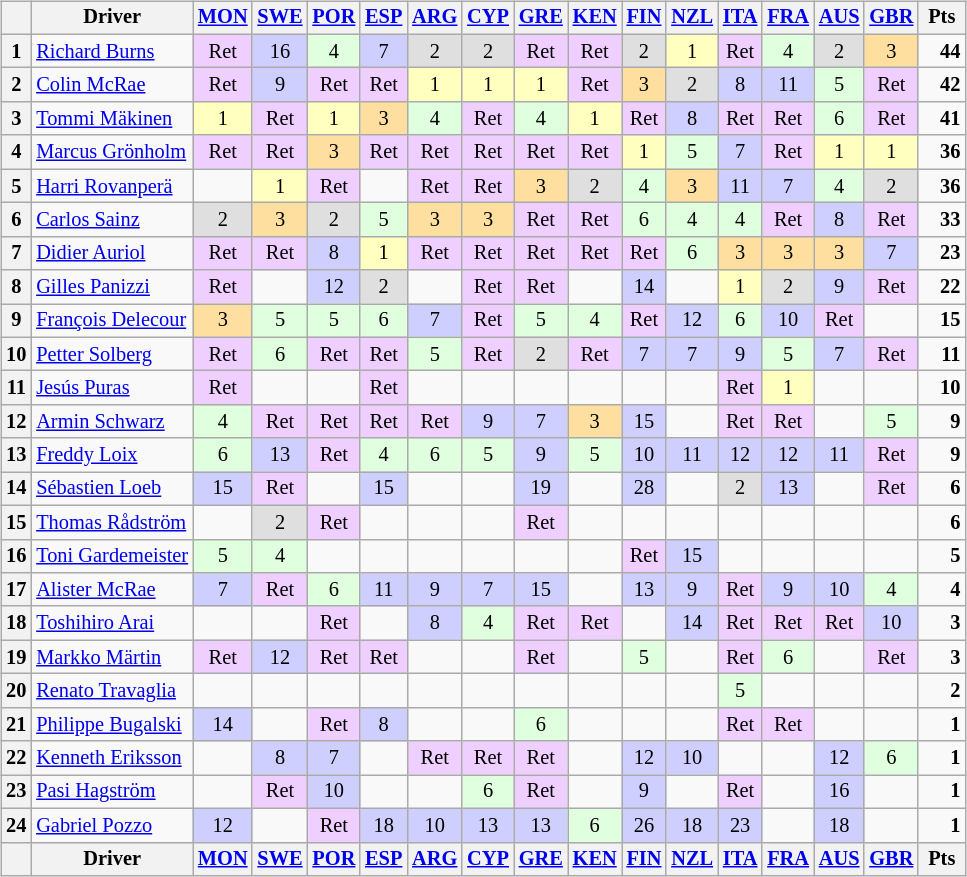<table>
<tr>
<td><br><table class="wikitable" style="font-size: 85%; text-align: center;">
<tr valign="top">
<th valign="middle"></th>
<th valign="middle">Driver</th>
<th><a href='#'>MON</a><br></th>
<th><a href='#'>SWE</a><br></th>
<th><a href='#'>POR</a><br></th>
<th><a href='#'>ESP</a><br></th>
<th><a href='#'>ARG</a><br></th>
<th><a href='#'>CYP</a><br></th>
<th><a href='#'>GRE</a><br></th>
<th><a href='#'>KEN</a><br></th>
<th><a href='#'>FIN</a><br></th>
<th><a href='#'>NZL</a><br></th>
<th><a href='#'>ITA</a><br></th>
<th><a href='#'>FRA</a><br></th>
<th><a href='#'>AUS</a><br></th>
<th><a href='#'>GBR</a><br></th>
<th valign="middle"> Pts </th>
</tr>
<tr>
<th>1</th>
<td align=left> <a href='#'>Richard Burns</a></td>
<td style="background:#efcfff;">Ret</td>
<td style="background:#cfcfff;">16</td>
<td style="background:#dfffdf;">4</td>
<td style="background:#cfcfff;">7</td>
<td style="background:#dfdfdf;">2</td>
<td style="background:#dfdfdf;">2</td>
<td style="background:#efcfff;">Ret</td>
<td style="background:#efcfff;">Ret</td>
<td style="background:#dfdfdf;">2</td>
<td style="background:#ffffbf;">1</td>
<td style="background:#efcfff;">Ret</td>
<td style="background:#dfffdf;">4</td>
<td style="background:#dfdfdf;">2</td>
<td style="background:#ffdf9f;">3</td>
<td align="right"><strong>44</strong></td>
</tr>
<tr>
<th>2</th>
<td align=left> <a href='#'>Colin McRae</a></td>
<td style="background:#efcfff;">Ret</td>
<td style="background:#cfcfff;">9</td>
<td style="background:#efcfff;">Ret</td>
<td style="background:#efcfff;">Ret</td>
<td style="background:#ffffbf;">1</td>
<td style="background:#ffffbf;">1</td>
<td style="background:#ffffbf;">1</td>
<td style="background:#efcfff;">Ret</td>
<td style="background:#ffdf9f;">3</td>
<td style="background:#dfdfdf;">2</td>
<td style="background:#cfcfff;">8</td>
<td style="background:#cfcfff;">11</td>
<td style="background:#dfffdf;">5</td>
<td style="background:#efcfff;">Ret</td>
<td align="right"><strong>42</strong></td>
</tr>
<tr>
<th>3</th>
<td align=left> <a href='#'>Tommi Mäkinen</a></td>
<td style="background:#ffffbf;">1</td>
<td style="background:#efcfff;">Ret</td>
<td style="background:#ffffbf;">1</td>
<td style="background:#ffdf9f;">3</td>
<td style="background:#dfffdf;">4</td>
<td style="background:#efcfff;">Ret</td>
<td style="background:#dfffdf;">4</td>
<td style="background:#ffffbf;">1</td>
<td style="background:#efcfff;">Ret</td>
<td style="background:#cfcfff;">8</td>
<td style="background:#efcfff;">Ret</td>
<td style="background:#efcfff;">Ret</td>
<td style="background:#dfffdf;">6</td>
<td style="background:#efcfff;">Ret</td>
<td align="right"><strong>41</strong></td>
</tr>
<tr>
<th>4</th>
<td align=left> <a href='#'>Marcus Grönholm</a></td>
<td style="background:#efcfff;">Ret</td>
<td style="background:#efcfff;">Ret</td>
<td style="background:#ffdf9f;">3</td>
<td style="background:#efcfff;">Ret</td>
<td style="background:#efcfff;">Ret</td>
<td style="background:#efcfff;">Ret</td>
<td style="background:#efcfff;">Ret</td>
<td style="background:#efcfff;">Ret</td>
<td style="background:#ffffbf;">1</td>
<td style="background:#dfffdf;">5</td>
<td style="background:#cfcfff;">7</td>
<td style="background:#efcfff;">Ret</td>
<td style="background:#ffffbf;">1</td>
<td style="background:#ffffbf;">1</td>
<td align="right"><strong>36</strong></td>
</tr>
<tr>
<th>5</th>
<td align=left> <a href='#'>Harri Rovanperä</a></td>
<td></td>
<td style="background:#ffffbf;">1</td>
<td style="background:#efcfff;">Ret</td>
<td></td>
<td style="background:#efcfff;">Ret</td>
<td style="background:#efcfff;">Ret</td>
<td style="background:#ffdf9f;">3</td>
<td style="background:#dfdfdf;">2</td>
<td style="background:#dfffdf;">4</td>
<td style="background:#ffdf9f;">3</td>
<td style="background:#cfcfff;">11</td>
<td style="background:#cfcfff;">7</td>
<td style="background:#dfffdf;">4</td>
<td style="background:#dfdfdf;">2</td>
<td align="right"><strong>36</strong></td>
</tr>
<tr>
<th>6</th>
<td align=left> <a href='#'>Carlos Sainz</a></td>
<td style="background:#dfdfdf;">2</td>
<td style="background:#ffdf9f;">3</td>
<td style="background:#dfdfdf;">2</td>
<td style="background:#dfffdf;">5</td>
<td style="background:#ffdf9f;">3</td>
<td style="background:#ffdf9f;">3</td>
<td style="background:#efcfff;">Ret</td>
<td style="background:#efcfff;">Ret</td>
<td style="background:#dfffdf;">6</td>
<td style="background:#dfffdf;">4</td>
<td style="background:#dfffdf;">4</td>
<td style="background:#efcfff;">Ret</td>
<td style="background:#cfcfff;">8</td>
<td style="background:#efcfff;">Ret</td>
<td align="right"><strong>33</strong></td>
</tr>
<tr>
<th>7</th>
<td align=left> <a href='#'>Didier Auriol</a></td>
<td style="background:#efcfff;">Ret</td>
<td style="background:#efcfff;">Ret</td>
<td style="background:#cfcfff;">8</td>
<td style="background:#ffffbf;">1</td>
<td style="background:#efcfff;">Ret</td>
<td style="background:#efcfff;">Ret</td>
<td style="background:#efcfff;">Ret</td>
<td style="background:#efcfff;">Ret</td>
<td style="background:#efcfff;">Ret</td>
<td style="background:#dfffdf;">6</td>
<td style="background:#ffdf9f;">3</td>
<td style="background:#ffdf9f;">3</td>
<td style="background:#ffdf9f;">3</td>
<td style="background:#cfcfff;">7</td>
<td align="right"><strong>23</strong></td>
</tr>
<tr>
<th>8</th>
<td align=left> <a href='#'>Gilles Panizzi</a></td>
<td style="background:#efcfff;">Ret</td>
<td></td>
<td style="background:#cfcfff;">12</td>
<td style="background:#dfdfdf;">2</td>
<td></td>
<td style="background:#efcfff;">Ret</td>
<td style="background:#efcfff;">Ret</td>
<td></td>
<td style="background:#cfcfff;">14</td>
<td></td>
<td style="background:#ffffbf;">1</td>
<td style="background:#dfdfdf;">2</td>
<td style="background:#cfcfff;">9</td>
<td style="background:#efcfff;">Ret</td>
<td align="right"><strong>22</strong></td>
</tr>
<tr>
<th>9</th>
<td align=left> <a href='#'>François Delecour</a></td>
<td style="background:#ffdf9f;">3</td>
<td style="background:#dfffdf;">5</td>
<td style="background:#dfffdf;">5</td>
<td style="background:#dfffdf;">6</td>
<td style="background:#cfcfff;">7</td>
<td style="background:#efcfff;">Ret</td>
<td style="background:#dfffdf;">5</td>
<td style="background:#dfffdf;">4</td>
<td style="background:#efcfff;">Ret</td>
<td style="background:#cfcfff;">12</td>
<td style="background:#dfffdf;">6</td>
<td style="background:#cfcfff;">10</td>
<td style="background:#efcfff;">Ret</td>
<td></td>
<td align="right"><strong>15</strong></td>
</tr>
<tr>
<th>10</th>
<td align=left> <a href='#'>Petter Solberg</a></td>
<td style="background:#efcfff;">Ret</td>
<td style="background:#dfffdf;">6</td>
<td style="background:#efcfff;">Ret</td>
<td style="background:#efcfff;">Ret</td>
<td style="background:#dfffdf;">5</td>
<td style="background:#efcfff;">Ret</td>
<td style="background:#dfdfdf;">2</td>
<td style="background:#efcfff;">Ret</td>
<td style="background:#cfcfff;">7</td>
<td style="background:#cfcfff;">7</td>
<td style="background:#cfcfff;">9</td>
<td style="background:#dfffdf;">5</td>
<td style="background:#cfcfff;">7</td>
<td style="background:#efcfff;">Ret</td>
<td align="right"><strong>11</strong></td>
</tr>
<tr>
<th>11</th>
<td align=left> <a href='#'>Jesús Puras</a></td>
<td style="background:#efcfff;">Ret</td>
<td></td>
<td></td>
<td style="background:#efcfff;">Ret</td>
<td></td>
<td></td>
<td></td>
<td></td>
<td></td>
<td></td>
<td style="background:#efcfff;">Ret</td>
<td style="background:#ffffbf;">1</td>
<td></td>
<td></td>
<td align="right"><strong>10</strong></td>
</tr>
<tr>
<th>12</th>
<td align=left> <a href='#'>Armin Schwarz</a></td>
<td style="background:#dfffdf;">4</td>
<td style="background:#efcfff;">Ret</td>
<td style="background:#efcfff;">Ret</td>
<td style="background:#efcfff;">Ret</td>
<td style="background:#efcfff;">Ret</td>
<td style="background:#cfcfff;">9</td>
<td style="background:#cfcfff;">7</td>
<td style="background:#ffdf9f;">3</td>
<td style="background:#cfcfff;">15</td>
<td></td>
<td style="background:#efcfff;">Ret</td>
<td style="background:#efcfff;">Ret</td>
<td></td>
<td style="background:#dfffdf;">5</td>
<td align="right"><strong>9</strong></td>
</tr>
<tr>
<th>13</th>
<td align=left> <a href='#'>Freddy Loix</a></td>
<td style="background:#dfffdf;">6</td>
<td style="background:#cfcfff;">13</td>
<td style="background:#efcfff;">Ret</td>
<td style="background:#dfffdf;">4</td>
<td style="background:#dfffdf;">6</td>
<td style="background:#dfffdf;">5</td>
<td style="background:#cfcfff;">9</td>
<td style="background:#dfffdf;">5</td>
<td style="background:#cfcfff;">10</td>
<td style="background:#cfcfff;">11</td>
<td style="background:#cfcfff;">12</td>
<td style="background:#cfcfff;">12</td>
<td style="background:#cfcfff;">11</td>
<td style="background:#efcfff;">Ret</td>
<td align="right"><strong>9</strong></td>
</tr>
<tr>
<th>14</th>
<td align=left> <a href='#'>Sébastien Loeb</a></td>
<td style="background:#cfcfff;">15</td>
<td style="background:#efcfff;">Ret</td>
<td></td>
<td style="background:#cfcfff;">15</td>
<td></td>
<td></td>
<td style="background:#cfcfff;">19</td>
<td></td>
<td style="background:#cfcfff;">28</td>
<td></td>
<td style="background:#dfdfdf;">2</td>
<td style="background:#cfcfff;">13</td>
<td></td>
<td style="background:#efcfff;">Ret</td>
<td align="right"><strong>6</strong></td>
</tr>
<tr>
<th>15</th>
<td align=left nowrap> <a href='#'>Thomas Rådström</a></td>
<td></td>
<td style="background:#dfdfdf;">2</td>
<td style="background:#efcfff;">Ret</td>
<td></td>
<td></td>
<td></td>
<td style="background:#efcfff;">Ret</td>
<td></td>
<td></td>
<td></td>
<td></td>
<td></td>
<td></td>
<td></td>
<td align="right"><strong>6</strong></td>
</tr>
<tr>
<th>16</th>
<td align=left nowrap> <a href='#'>Toni Gardemeister</a></td>
<td style="background:#dfffdf;">5</td>
<td style="background:#dfffdf;">4</td>
<td></td>
<td></td>
<td></td>
<td></td>
<td></td>
<td></td>
<td style="background:#efcfff;">Ret</td>
<td style="background:#cfcfff;">15</td>
<td></td>
<td></td>
<td></td>
<td></td>
<td align="right"><strong>5</strong></td>
</tr>
<tr>
<th>17</th>
<td align=left> <a href='#'>Alister McRae</a></td>
<td style="background:#cfcfff;">7</td>
<td style="background:#efcfff;">Ret</td>
<td style="background:#dfffdf;">6</td>
<td style="background:#cfcfff;">11</td>
<td style="background:#cfcfff;">9</td>
<td style="background:#cfcfff;">7</td>
<td style="background:#cfcfff;">15</td>
<td></td>
<td style="background:#cfcfff;">13</td>
<td style="background:#cfcfff;">9</td>
<td style="background:#efcfff;">Ret</td>
<td style="background:#cfcfff;">9</td>
<td style="background:#cfcfff;">10</td>
<td style="background:#dfffdf;">4</td>
<td align="right"><strong>4</strong></td>
</tr>
<tr>
<th>18</th>
<td align=left> <a href='#'>Toshihiro Arai</a></td>
<td></td>
<td></td>
<td style="background:#efcfff;">Ret</td>
<td></td>
<td style="background:#cfcfff;">8</td>
<td style="background:#dfffdf;">4</td>
<td style="background:#efcfff;">Ret</td>
<td style="background:#efcfff;">Ret</td>
<td></td>
<td style="background:#cfcfff;">14</td>
<td style="background:#efcfff;">Ret</td>
<td style="background:#efcfff;">Ret</td>
<td style="background:#efcfff;">Ret</td>
<td style="background:#cfcfff;">10</td>
<td align="right"><strong>3</strong></td>
</tr>
<tr>
<th>19</th>
<td align=left> <a href='#'>Markko Märtin</a></td>
<td style="background:#efcfff;">Ret</td>
<td style="background:#cfcfff;">12</td>
<td style="background:#efcfff;">Ret</td>
<td style="background:#efcfff;">Ret</td>
<td></td>
<td></td>
<td style="background:#efcfff;">Ret</td>
<td></td>
<td style="background:#dfffdf;">5</td>
<td></td>
<td style="background:#efcfff;">Ret</td>
<td style="background:#dfffdf;">6</td>
<td></td>
<td style="background:#efcfff;">Ret</td>
<td align="right"><strong>3</strong></td>
</tr>
<tr>
<th>20</th>
<td align=left> <a href='#'>Renato Travaglia</a></td>
<td></td>
<td></td>
<td></td>
<td></td>
<td></td>
<td></td>
<td></td>
<td></td>
<td></td>
<td></td>
<td style="background:#dfffdf;">5</td>
<td></td>
<td></td>
<td></td>
<td align="right"><strong>2</strong></td>
</tr>
<tr>
<th>21</th>
<td align=left> <a href='#'>Philippe Bugalski</a></td>
<td style="background:#cfcfff;">14</td>
<td></td>
<td style="background:#efcfff;">Ret</td>
<td style="background:#cfcfff;">8</td>
<td></td>
<td></td>
<td style="background:#dfffdf;">6</td>
<td></td>
<td></td>
<td></td>
<td style="background:#efcfff;">Ret</td>
<td style="background:#efcfff;">Ret</td>
<td></td>
<td></td>
<td align="right"><strong>1</strong></td>
</tr>
<tr>
<th>22</th>
<td align=left> <a href='#'>Kenneth Eriksson</a></td>
<td></td>
<td style="background:#cfcfff;">8</td>
<td style="background:#cfcfff;">7</td>
<td></td>
<td style="background:#efcfff;">Ret</td>
<td style="background:#efcfff;">Ret</td>
<td style="background:#efcfff;">Ret</td>
<td></td>
<td style="background:#cfcfff;">12</td>
<td style="background:#cfcfff;">10</td>
<td></td>
<td></td>
<td style="background:#cfcfff;">12</td>
<td style="background:#dfffdf;">6</td>
<td align="right"><strong>1</strong></td>
</tr>
<tr>
<th>23</th>
<td align=left> <a href='#'>Pasi Hagström</a></td>
<td></td>
<td style="background:#efcfff;">Ret</td>
<td style="background:#cfcfff;">10</td>
<td></td>
<td></td>
<td style="background:#dfffdf;">6</td>
<td style="background:#efcfff;">Ret</td>
<td></td>
<td style="background:#cfcfff;">9</td>
<td></td>
<td style="background:#efcfff;">Ret</td>
<td></td>
<td style="background:#cfcfff;">16</td>
<td></td>
<td align="right"><strong>1</strong></td>
</tr>
<tr>
<th>24</th>
<td align=left> <a href='#'>Gabriel Pozzo</a></td>
<td style="background:#cfcfff;">12</td>
<td></td>
<td style="background:#efcfff;">Ret</td>
<td style="background:#cfcfff;">18</td>
<td style="background:#cfcfff;">10</td>
<td style="background:#cfcfff;">13</td>
<td style="background:#cfcfff;">13</td>
<td style="background:#dfffdf;">6</td>
<td style="background:#cfcfff;">26</td>
<td style="background:#cfcfff;">18</td>
<td style="background:#cfcfff;">23</td>
<td></td>
<td style="background:#cfcfff;">18</td>
<td></td>
<td align="right"><strong>1</strong></td>
</tr>
<tr valign="top">
<th valign="middle"></th>
<th valign="middle">Driver</th>
<th><a href='#'>MON</a><br></th>
<th><a href='#'>SWE</a><br></th>
<th><a href='#'>POR</a><br></th>
<th><a href='#'>ESP</a><br></th>
<th><a href='#'>ARG</a><br></th>
<th><a href='#'>CYP</a><br></th>
<th><a href='#'>GRE</a><br></th>
<th><a href='#'>KEN</a><br></th>
<th><a href='#'>FIN</a><br></th>
<th><a href='#'>NZL</a><br></th>
<th><a href='#'>ITA</a><br></th>
<th><a href='#'>FRA</a><br></th>
<th><a href='#'>AUS</a><br></th>
<th><a href='#'>GBR</a><br></th>
<th valign="middle"> Pts </th>
</tr>
</table>
</td>
<td valign="top"><br></td>
</tr>
</table>
